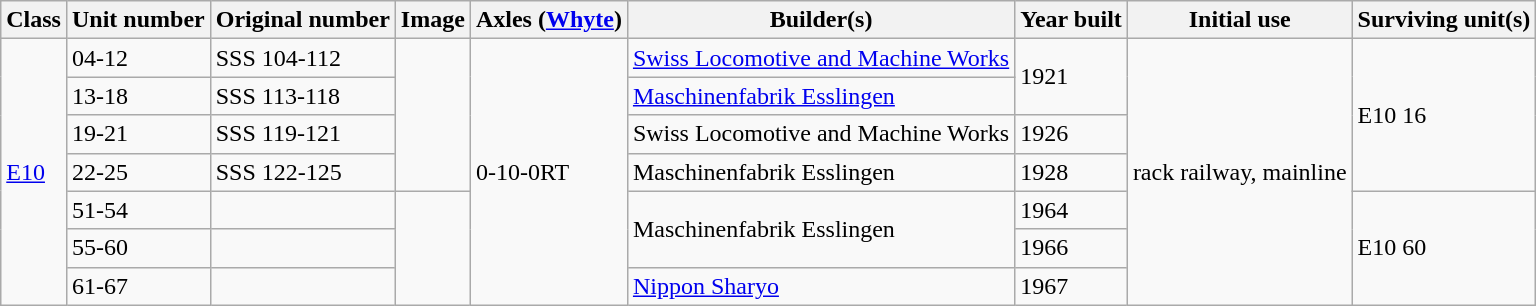<table class="wikitable">
<tr>
<th>Class</th>
<th>Unit number</th>
<th>Original number</th>
<th>Image</th>
<th>Axles (<a href='#'>Whyte</a>)</th>
<th>Builder(s)</th>
<th>Year built</th>
<th>Initial use</th>
<th>Surviving unit(s)</th>
</tr>
<tr>
<td rowspan="7"><a href='#'>E10</a></td>
<td>04-12</td>
<td>SSS 104-112</td>
<td rowspan="4"></td>
<td rowspan="7">0-10-0RT</td>
<td> <a href='#'>Swiss Locomotive and Machine Works</a></td>
<td rowspan="2">1921</td>
<td rowspan="7">rack railway, mainline</td>
<td rowspan="4">E10 16</td>
</tr>
<tr>
<td>13-18</td>
<td>SSS 113-118</td>
<td> <a href='#'>Maschinenfabrik Esslingen</a></td>
</tr>
<tr>
<td>19-21</td>
<td>SSS 119-121</td>
<td> Swiss Locomotive and Machine Works</td>
<td>1926</td>
</tr>
<tr>
<td>22-25</td>
<td>SSS 122-125</td>
<td> Maschinenfabrik Esslingen</td>
<td>1928</td>
</tr>
<tr>
<td>51-54</td>
<td></td>
<td rowspan="3"></td>
<td rowspan="2"> Maschinenfabrik Esslingen</td>
<td>1964</td>
<td rowspan="3">E10 60</td>
</tr>
<tr>
<td>55-60</td>
<td></td>
<td>1966</td>
</tr>
<tr>
<td>61-67</td>
<td></td>
<td> <a href='#'>Nippon Sharyo</a></td>
<td>1967</td>
</tr>
</table>
